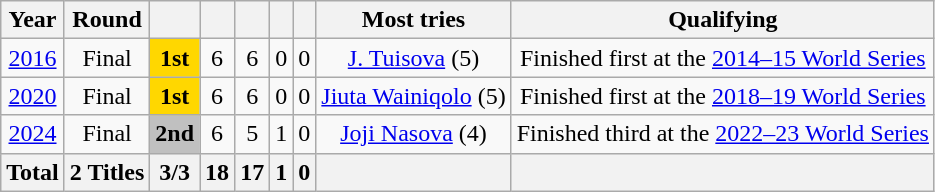<table class="wikitable" style="text-align: center;">
<tr>
<th>Year</th>
<th>Round</th>
<th></th>
<th></th>
<th></th>
<th></th>
<th></th>
<th>Most tries</th>
<th>Qualifying</th>
</tr>
<tr>
<td> <a href='#'>2016</a></td>
<td>Final</td>
<td bgcolor=gold><strong>1st</strong></td>
<td>6</td>
<td>6</td>
<td>0</td>
<td>0</td>
<td><a href='#'>J. Tuisova</a> (5)</td>
<td>Finished first at the <a href='#'>2014–15 World Series</a></td>
</tr>
<tr>
<td> <a href='#'>2020</a></td>
<td>Final</td>
<td bgcolor=gold><strong>1st</strong></td>
<td>6</td>
<td>6</td>
<td>0</td>
<td>0</td>
<td><a href='#'>Jiuta Wainiqolo</a> (5)</td>
<td>Finished first at the <a href='#'>2018–19 World Series</a></td>
</tr>
<tr>
<td> <a href='#'>2024</a></td>
<td>Final</td>
<td bgcolor=silver><strong>2nd</strong></td>
<td>6</td>
<td>5</td>
<td>1</td>
<td>0</td>
<td><a href='#'>Joji Nasova</a> (4)</td>
<td>Finished third at the <a href='#'>2022–23 World Series</a></td>
</tr>
<tr>
<th>Total</th>
<th>2 Titles</th>
<th>3/3</th>
<th>18</th>
<th>17</th>
<th>1</th>
<th>0</th>
<th></th>
<th></th>
</tr>
</table>
